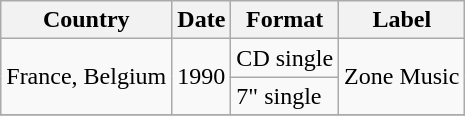<table class=wikitable>
<tr>
<th>Country</th>
<th>Date</th>
<th>Format</th>
<th>Label</th>
</tr>
<tr>
<td rowspan="2">France, Belgium</td>
<td rowspan="2">1990</td>
<td>CD single</td>
<td rowspan="2">Zone Music</td>
</tr>
<tr>
<td>7" single</td>
</tr>
<tr>
</tr>
</table>
